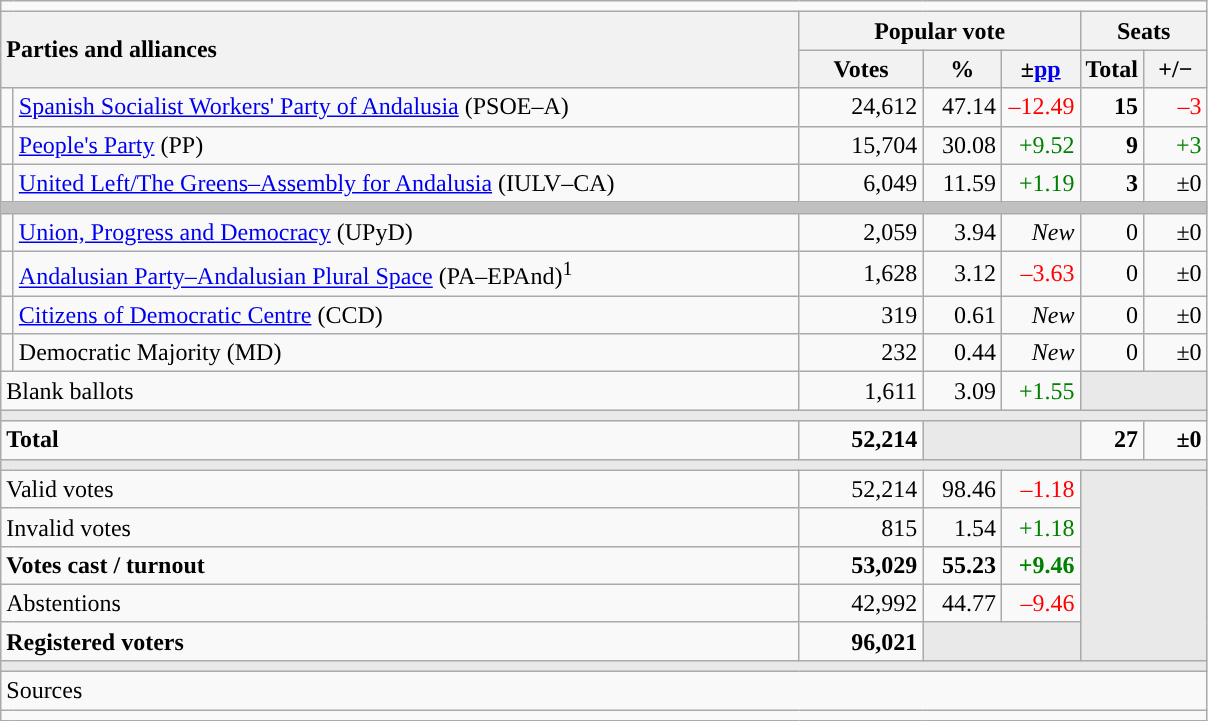<table class="wikitable" style="text-align:right;">
<tr>
<td colspan="7"></td>
</tr>
<tr>
<th style="text-align:left;" rowspan="2" colspan="2" width="525">Parties and alliances</th>
<th colspan="3">Popular vote</th>
<th colspan="2">Seats</th>
</tr>
<tr>
<th width="75">Votes</th>
<th width="45">%</th>
<th width="45">±<a href='#'>pp</a></th>
<th width="35">Total</th>
<th width="35">+/−</th>
</tr>
<tr>
<td width="1" style="color:inherit;background:"></td>
<td align="left"><a href='#'>Spanish Socialist Workers' Party of Andalusia</a> (PSOE–A)</td>
<td>24,612</td>
<td>47.14</td>
<td style="color:red;">–12.49</td>
<td><strong>15</strong></td>
<td style="color:red;">–3</td>
</tr>
<tr>
<td style="color:inherit;background:"></td>
<td align="left"><a href='#'>People's Party</a> (PP)</td>
<td>15,704</td>
<td>30.08</td>
<td style="color:green;">+9.52</td>
<td><strong>9</strong></td>
<td style="color:green;">+3</td>
</tr>
<tr>
<td style="color:inherit;background:"></td>
<td align="left"><a href='#'>United Left/The Greens–Assembly for Andalusia</a> (IULV–CA)</td>
<td>6,049</td>
<td>11.59</td>
<td style="color:green;">+1.19</td>
<td><strong>3</strong></td>
<td>±0</td>
</tr>
<tr>
<td colspan="7" bgcolor="#C0C0C0"></td>
</tr>
<tr>
<td style="color:inherit;background:"></td>
<td align="left"><a href='#'>Union, Progress and Democracy</a> (UPyD)</td>
<td>2,059</td>
<td>3.94</td>
<td><em>New</em></td>
<td>0</td>
<td>±0</td>
</tr>
<tr>
<td style="color:inherit;background:"></td>
<td align="left"><a href='#'>Andalusian Party–Andalusian Plural Space</a> (PA–EPAnd)<sup>1</sup></td>
<td>1,628</td>
<td>3.12</td>
<td style="color:red;">–3.63</td>
<td>0</td>
<td>±0</td>
</tr>
<tr>
<td style="color:inherit;background:"></td>
<td align="left"><a href='#'>Citizens of Democratic Centre</a> (CCD)</td>
<td>319</td>
<td>0.61</td>
<td><em>New</em></td>
<td>0</td>
<td>±0</td>
</tr>
<tr>
<td style="color:inherit;background:"></td>
<td align="left">Democratic Majority (MD)</td>
<td>232</td>
<td>0.44</td>
<td><em>New</em></td>
<td>0</td>
<td>±0</td>
</tr>
<tr>
<td align="left" colspan="2">Blank ballots</td>
<td>1,611</td>
<td>3.09</td>
<td style="color:green;">+1.55</td>
<td bgcolor="#E9E9E9" colspan="2"></td>
</tr>
<tr>
<td colspan="7" bgcolor="#E9E9E9"></td>
</tr>
<tr style="font-weight:bold;">
<td align="left" colspan="2">Total</td>
<td>52,214</td>
<td bgcolor="#E9E9E9" colspan="2"></td>
<td>27</td>
<td>±0</td>
</tr>
<tr>
<td colspan="7" bgcolor="#E9E9E9"></td>
</tr>
<tr>
<td align="left" colspan="2">Valid votes</td>
<td>52,214</td>
<td>98.46</td>
<td style="color:red;">–1.18</td>
<td bgcolor="#E9E9E9" colspan="2" rowspan="5"></td>
</tr>
<tr>
<td align="left" colspan="2">Invalid votes</td>
<td>815</td>
<td>1.54</td>
<td style="color:green;">+1.18</td>
</tr>
<tr style="font-weight:bold;">
<td align="left" colspan="2">Votes cast / turnout</td>
<td>53,029</td>
<td>55.23</td>
<td style="color:green;">+9.46</td>
</tr>
<tr>
<td align="left" colspan="2">Abstentions</td>
<td>42,992</td>
<td>44.77</td>
<td style="color:red;">–9.46</td>
</tr>
<tr style="font-weight:bold;">
<td align="left" colspan="2">Registered voters</td>
<td>96,021</td>
<td bgcolor="#E9E9E9" colspan="2"></td>
</tr>
<tr>
<td colspan="7" bgcolor="#E9E9E9"></td>
</tr>
<tr>
<td align="left" colspan="7">Sources</td>
</tr>
<tr>
<td colspan="7" style="text-align:left; max-width:790px;"></td>
</tr>
</table>
